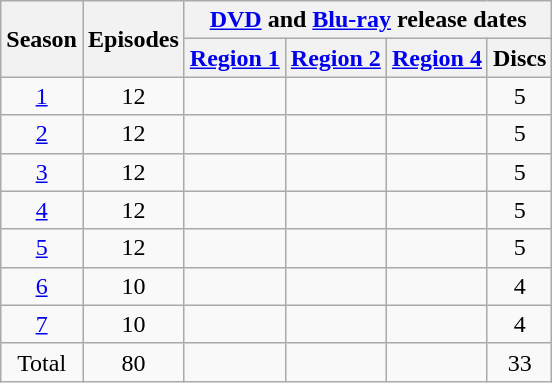<table class="wikitable plainrowheaders" style="text-align: center;">
<tr>
<th scope="col" rowspan="2">Season</th>
<th scope="col" rowspan="2">Episodes</th>
<th scope="col" colspan="4"><a href='#'>DVD</a> and <a href='#'>Blu-ray</a> release dates</th>
</tr>
<tr>
<th scope="col"><a href='#'>Region 1</a></th>
<th scope="col"><a href='#'>Region 2</a></th>
<th scope="col"><a href='#'>Region 4</a></th>
<th scope="col">Discs</th>
</tr>
<tr>
<td scope="row"><a href='#'>1</a></td>
<td>12</td>
<td></td>
<td></td>
<td></td>
<td>5</td>
</tr>
<tr>
<td scope="row"><a href='#'>2</a></td>
<td>12</td>
<td></td>
<td></td>
<td></td>
<td>5</td>
</tr>
<tr>
<td scope="row"><a href='#'>3</a></td>
<td>12</td>
<td></td>
<td></td>
<td></td>
<td>5</td>
</tr>
<tr>
<td scope="row"><a href='#'>4</a></td>
<td>12</td>
<td></td>
<td></td>
<td></td>
<td>5</td>
</tr>
<tr>
<td scope="row"><a href='#'>5</a></td>
<td>12</td>
<td></td>
<td></td>
<td></td>
<td>5</td>
</tr>
<tr>
<td scope="row"><a href='#'>6</a></td>
<td>10</td>
<td></td>
<td></td>
<td></td>
<td>4</td>
</tr>
<tr>
<td scope="row"><a href='#'>7</a></td>
<td>10</td>
<td></td>
<td></td>
<td></td>
<td>4</td>
</tr>
<tr>
<td scope="row">Total</td>
<td>80</td>
<td></td>
<td></td>
<td></td>
<td>33</td>
</tr>
</table>
